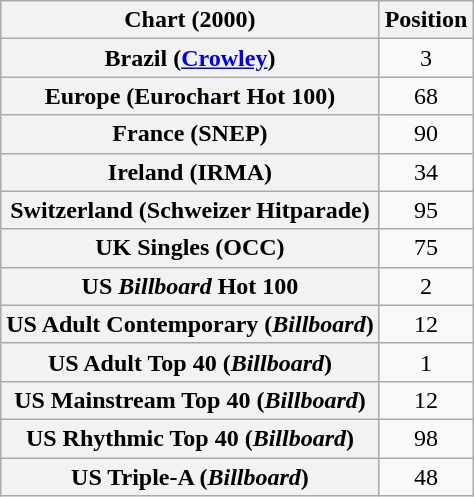<table class="wikitable sortable plainrowheaders" style="text-align:center">
<tr>
<th>Chart (2000)</th>
<th>Position</th>
</tr>
<tr>
<th scope="row">Brazil (<a href='#'>Crowley</a>)</th>
<td>3</td>
</tr>
<tr>
<th scope="row">Europe (Eurochart Hot 100)</th>
<td>68</td>
</tr>
<tr>
<th scope="row">France (SNEP)</th>
<td>90</td>
</tr>
<tr>
<th scope="row">Ireland (IRMA)</th>
<td>34</td>
</tr>
<tr>
<th scope="row">Switzerland (Schweizer Hitparade)</th>
<td>95</td>
</tr>
<tr>
<th scope="row">UK Singles (OCC)</th>
<td>75</td>
</tr>
<tr>
<th scope="row">US <em>Billboard</em> Hot 100</th>
<td>2</td>
</tr>
<tr>
<th scope="row">US Adult Contemporary (<em>Billboard</em>)</th>
<td>12</td>
</tr>
<tr>
<th scope="row">US Adult Top 40 (<em>Billboard</em>)</th>
<td>1</td>
</tr>
<tr>
<th scope="row">US Mainstream Top 40 (<em>Billboard</em>)</th>
<td>12</td>
</tr>
<tr>
<th scope="row">US Rhythmic Top 40 (<em>Billboard</em>)</th>
<td>98</td>
</tr>
<tr>
<th scope="row">US Triple-A (<em>Billboard</em>)</th>
<td>48</td>
</tr>
</table>
